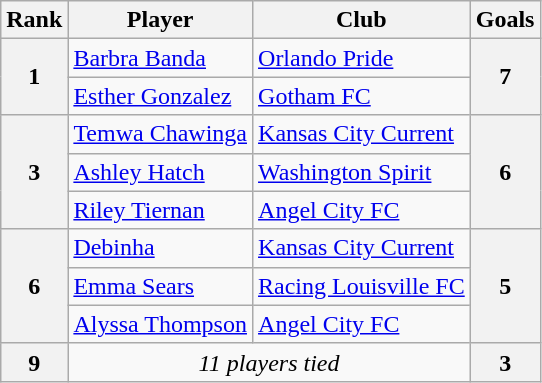<table class="wikitable">
<tr>
<th scope="col">Rank</th>
<th scope="col">Player</th>
<th scope="col">Club</th>
<th scope="col">Goals</th>
</tr>
<tr>
<th rowspan=2 scope="row">1</th>
<td> <a href='#'>Barbra Banda</a></td>
<td><a href='#'>Orlando Pride</a></td>
<th rowspan=2 scope="row">7</th>
</tr>
<tr>
<td> <a href='#'>Esther Gonzalez</a></td>
<td><a href='#'>Gotham FC</a></td>
</tr>
<tr>
<th rowspan=3 scope="row">3</th>
<td> <a href='#'>Temwa Chawinga</a></td>
<td><a href='#'>Kansas City Current</a></td>
<th rowspan=3 scope="row">6</th>
</tr>
<tr>
<td> <a href='#'>Ashley Hatch</a></td>
<td><a href='#'>Washington Spirit</a></td>
</tr>
<tr>
<td> <a href='#'>Riley Tiernan</a></td>
<td><a href='#'>Angel City FC</a></td>
</tr>
<tr>
<th rowspan=3 scope="row">6</th>
<td> <a href='#'>Debinha</a></td>
<td><a href='#'>Kansas City Current</a></td>
<th rowspan=3 scope="row">5</th>
</tr>
<tr>
<td> <a href='#'>Emma Sears</a></td>
<td><a href='#'>Racing Louisville FC</a></td>
</tr>
<tr>
<td> <a href='#'>Alyssa Thompson</a></td>
<td><a href='#'>Angel City FC</a></td>
</tr>
<tr>
<th rowspan=1 scope="row">9</th>
<td colspan=2; align=center><em>11 players tied</em></td>
<th rowspan=1 scope="row">3<br></th>
</tr>
</table>
